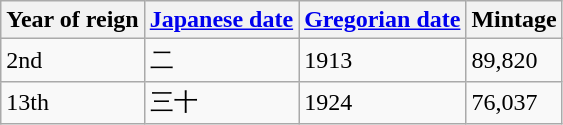<table class="wikitable sortable">
<tr>
<th>Year of reign</th>
<th class="unsortable"><a href='#'>Japanese date</a></th>
<th><a href='#'>Gregorian date</a></th>
<th>Mintage</th>
</tr>
<tr>
<td>2nd</td>
<td>二</td>
<td>1913</td>
<td>89,820</td>
</tr>
<tr>
<td>13th</td>
<td>三十</td>
<td>1924</td>
<td>76,037</td>
</tr>
</table>
